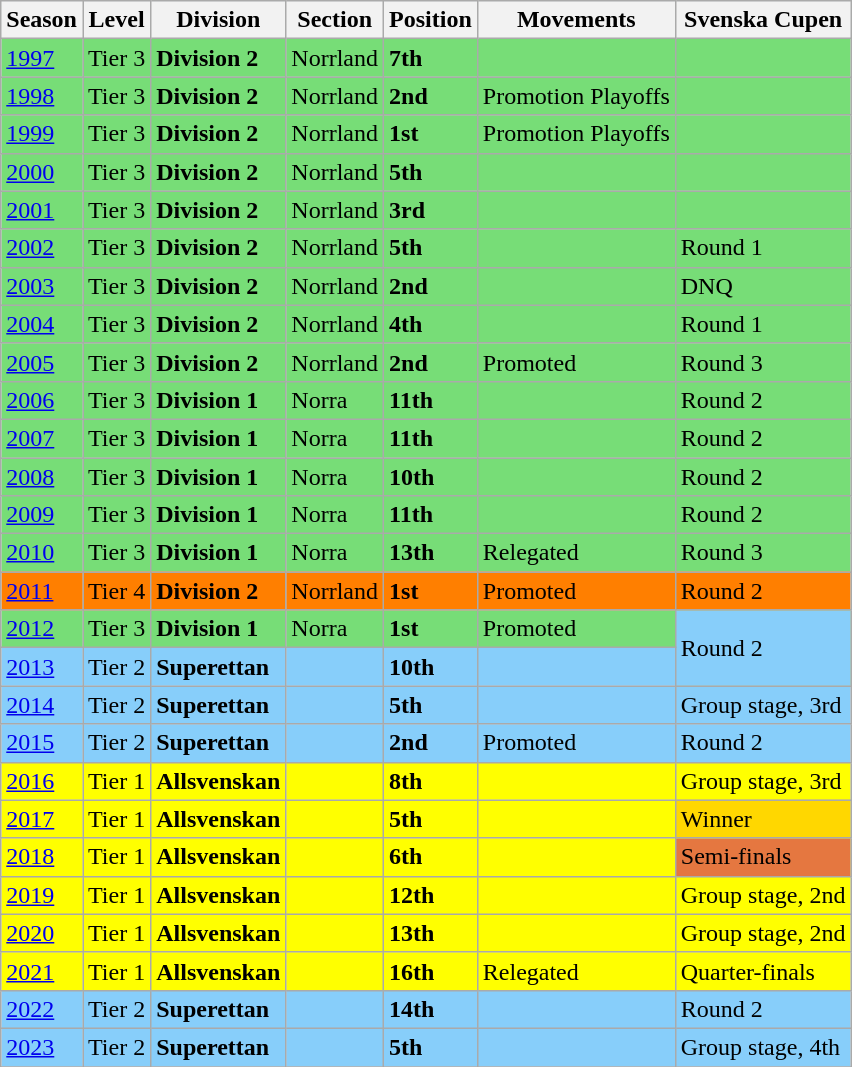<table class="wikitable">
<tr style="background:#f0f6fa;">
<th><strong>Season</strong></th>
<th><strong>Level</strong></th>
<th><strong>Division</strong></th>
<th><strong>Section</strong></th>
<th><strong>Position</strong></th>
<th><strong>Movements</strong></th>
<th><strong>Svenska Cupen</strong></th>
</tr>
<tr style="background:#77DD77;">
<td><a href='#'>1997</a></td>
<td>Tier 3</td>
<td><strong>Division 2</strong></td>
<td>Norrland</td>
<td><strong>7th</strong></td>
<td></td>
<td></td>
</tr>
<tr style="background:#77DD77;">
<td><a href='#'>1998</a></td>
<td>Tier 3</td>
<td><strong>Division 2</strong></td>
<td>Norrland</td>
<td><strong>2nd</strong></td>
<td>Promotion Playoffs</td>
<td></td>
</tr>
<tr style="background:#77DD77;">
<td><a href='#'>1999</a></td>
<td>Tier 3</td>
<td><strong>Division 2</strong></td>
<td>Norrland</td>
<td><strong>1st</strong></td>
<td>Promotion Playoffs</td>
<td></td>
</tr>
<tr style="background:#77DD77;">
<td><a href='#'>2000</a></td>
<td>Tier 3</td>
<td><strong>Division 2</strong></td>
<td>Norrland</td>
<td><strong>5th</strong></td>
<td></td>
<td></td>
</tr>
<tr style="background:#77DD77;">
<td><a href='#'>2001</a></td>
<td>Tier 3</td>
<td><strong>Division 2</strong></td>
<td>Norrland</td>
<td><strong>3rd</strong></td>
<td></td>
<td></td>
</tr>
<tr style="background:#77DD77;">
<td><a href='#'>2002</a></td>
<td>Tier 3</td>
<td><strong>Division 2</strong></td>
<td>Norrland</td>
<td><strong>5th</strong></td>
<td></td>
<td>Round 1</td>
</tr>
<tr style="background:#77DD77;">
<td><a href='#'>2003</a></td>
<td>Tier 3</td>
<td><strong>Division 2</strong></td>
<td>Norrland</td>
<td><strong>2nd</strong></td>
<td></td>
<td>DNQ</td>
</tr>
<tr style="background:#77DD77;">
<td><a href='#'>2004</a></td>
<td>Tier 3</td>
<td><strong>Division 2</strong></td>
<td>Norrland</td>
<td><strong>4th</strong></td>
<td></td>
<td>Round 1</td>
</tr>
<tr style="background:#77DD77;">
<td><a href='#'>2005</a></td>
<td>Tier 3</td>
<td><strong>Division 2</strong></td>
<td>Norrland</td>
<td><strong>2nd</strong></td>
<td>Promoted</td>
<td>Round 3</td>
</tr>
<tr style="background:#77DD77;">
<td><a href='#'>2006</a></td>
<td>Tier 3</td>
<td><strong>Division 1</strong></td>
<td>Norra</td>
<td><strong>11th</strong></td>
<td></td>
<td>Round 2</td>
</tr>
<tr style="background:#77DD77;">
<td><a href='#'>2007</a></td>
<td>Tier 3</td>
<td><strong>Division 1</strong></td>
<td>Norra</td>
<td><strong>11th</strong></td>
<td></td>
<td>Round 2</td>
</tr>
<tr style="background:#77DD77;">
<td><a href='#'>2008</a></td>
<td>Tier 3</td>
<td><strong>Division 1</strong></td>
<td>Norra</td>
<td><strong>10th</strong></td>
<td></td>
<td>Round 2</td>
</tr>
<tr style="background:#77DD77;">
<td><a href='#'>2009</a></td>
<td>Tier 3</td>
<td><strong>Division 1</strong></td>
<td>Norra</td>
<td><strong>11th</strong></td>
<td></td>
<td>Round 2</td>
</tr>
<tr style="background:#77DD77;">
<td><a href='#'>2010</a></td>
<td>Tier 3</td>
<td><strong>Division 1</strong></td>
<td>Norra</td>
<td><strong>13th</strong></td>
<td>Relegated</td>
<td>Round 3</td>
</tr>
<tr style="background:#FF7F00;">
<td><a href='#'>2011</a></td>
<td>Tier 4</td>
<td><strong>Division 2</strong></td>
<td>Norrland</td>
<td><strong>1st</strong></td>
<td>Promoted</td>
<td>Round 2</td>
</tr>
<tr style="background:#77DD77;">
<td><a href='#'>2012</a></td>
<td>Tier 3</td>
<td><strong>Division 1</strong></td>
<td>Norra</td>
<td><strong>1st</strong></td>
<td>Promoted</td>
<td rowspan=2 style="background:#87CEFA;">Round 2</td>
</tr>
<tr style="background:#87CEFA;">
<td><a href='#'>2013</a></td>
<td>Tier 2</td>
<td><strong> Superettan</strong></td>
<td></td>
<td><strong>10th</strong></td>
<td></td>
</tr>
<tr style="background:#87CEFA;">
<td><a href='#'>2014</a></td>
<td>Tier 2</td>
<td><strong> Superettan</strong></td>
<td></td>
<td><strong>5th</strong></td>
<td></td>
<td>Group stage, 3rd</td>
</tr>
<tr style="background:#87CEFA;">
<td><a href='#'>2015</a></td>
<td>Tier 2</td>
<td><strong> Superettan</strong></td>
<td></td>
<td><strong>2nd</strong></td>
<td>Promoted</td>
<td>Round 2</td>
</tr>
<tr style="background:#FFFF00;">
<td><a href='#'>2016</a></td>
<td>Tier 1</td>
<td><strong>Allsvenskan</strong></td>
<td></td>
<td><strong>8th</strong></td>
<td></td>
<td>Group stage, 3rd</td>
</tr>
<tr style="background:#FFFF00;">
<td><a href='#'>2017</a></td>
<td>Tier 1</td>
<td><strong>Allsvenskan</strong></td>
<td></td>
<td><strong>5th</strong></td>
<td></td>
<td style="background-color:gold">Winner</td>
</tr>
<tr style="background:#FFFF00;">
<td><a href='#'>2018</a></td>
<td>Tier 1</td>
<td><strong>Allsvenskan</strong></td>
<td></td>
<td><strong>6th</strong></td>
<td></td>
<td style="background-color:#E57740">Semi-finals</td>
</tr>
<tr style="background:#FFFF00;">
<td><a href='#'>2019</a></td>
<td>Tier 1</td>
<td><strong>Allsvenskan</strong></td>
<td></td>
<td><strong>12th</strong></td>
<td></td>
<td>Group stage, 2nd</td>
</tr>
<tr style="background:#FFFF00;">
<td><a href='#'>2020</a></td>
<td>Tier 1</td>
<td><strong>Allsvenskan</strong></td>
<td></td>
<td><strong>13th</strong></td>
<td></td>
<td>Group stage, 2nd</td>
</tr>
<tr style="background:#FFFF00;">
<td><a href='#'>2021</a></td>
<td>Tier 1</td>
<td><strong>Allsvenskan</strong></td>
<td></td>
<td><strong>16th</strong></td>
<td>Relegated</td>
<td>Quarter-finals</td>
</tr>
<tr style="background:#87CEFA;">
<td><a href='#'>2022</a></td>
<td>Tier 2</td>
<td><strong> Superettan</strong></td>
<td></td>
<td><strong>14th</strong></td>
<td></td>
<td>Round 2</td>
</tr>
<tr style="background:#87CEFA;">
<td><a href='#'>2023</a></td>
<td>Tier 2</td>
<td><strong> Superettan</strong></td>
<td></td>
<td><strong>5th</strong></td>
<td></td>
<td>Group stage, 4th</td>
</tr>
<tr>
</tr>
</table>
